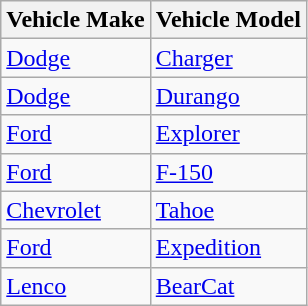<table class="wikitable">
<tr>
<th>Vehicle Make</th>
<th>Vehicle Model</th>
</tr>
<tr>
<td><a href='#'>Dodge</a></td>
<td><a href='#'>Charger</a></td>
</tr>
<tr>
<td><a href='#'>Dodge</a></td>
<td><a href='#'>Durango</a></td>
</tr>
<tr>
<td><a href='#'>Ford</a></td>
<td><a href='#'>Explorer</a></td>
</tr>
<tr>
<td><a href='#'>Ford</a></td>
<td><a href='#'>F-150</a></td>
</tr>
<tr>
<td><a href='#'>Chevrolet</a></td>
<td><a href='#'>Tahoe</a></td>
</tr>
<tr>
<td><a href='#'>Ford</a></td>
<td><a href='#'>Expedition</a></td>
</tr>
<tr>
<td><a href='#'>Lenco</a></td>
<td><a href='#'>BearCat</a></td>
</tr>
</table>
